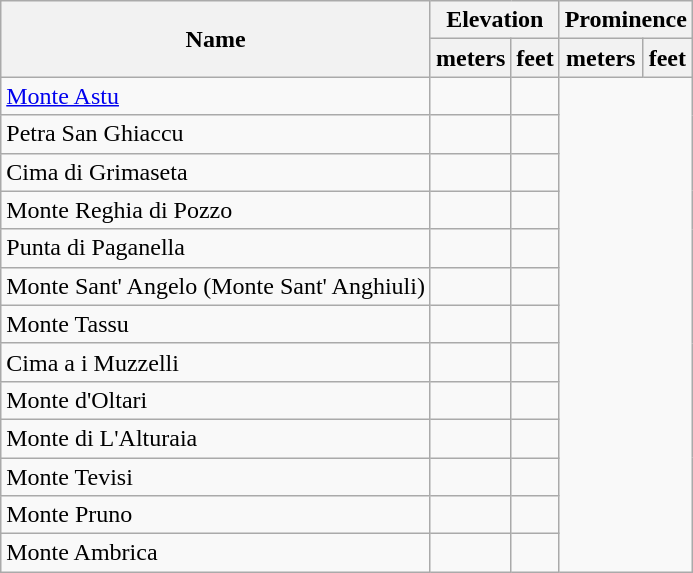<table class="wikitable sortable">
<tr>
<th rowspan=2>Name</th>
<th colspan=2>Elevation</th>
<th colspan=2>Prominence</th>
</tr>
<tr>
<th>meters</th>
<th>feet</th>
<th>meters</th>
<th>feet</th>
</tr>
<tr>
<td><a href='#'>Monte Astu</a></td>
<td></td>
<td></td>
</tr>
<tr>
<td>Petra San Ghiaccu</td>
<td></td>
<td></td>
</tr>
<tr>
<td>Cima di Grimaseta</td>
<td></td>
<td></td>
</tr>
<tr>
<td>Monte Reghia di Pozzo</td>
<td></td>
<td></td>
</tr>
<tr>
<td>Punta di Paganella</td>
<td></td>
<td></td>
</tr>
<tr>
<td>Monte Sant' Angelo (Monte Sant' Anghiuli)</td>
<td></td>
<td></td>
</tr>
<tr>
<td>Monte Tassu</td>
<td></td>
<td></td>
</tr>
<tr>
<td>Cima a i Muzzelli</td>
<td></td>
<td></td>
</tr>
<tr>
<td>Monte d'Oltari</td>
<td></td>
<td></td>
</tr>
<tr>
<td>Monte di L'Alturaia</td>
<td></td>
<td></td>
</tr>
<tr>
<td>Monte Tevisi</td>
<td></td>
<td></td>
</tr>
<tr>
<td>Monte Pruno</td>
<td></td>
<td></td>
</tr>
<tr>
<td>Monte Ambrica</td>
<td></td>
<td></td>
</tr>
</table>
